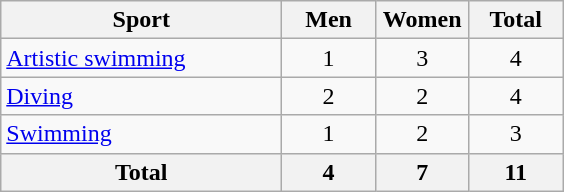<table class="wikitable sortable" style="text-align:center;">
<tr>
<th width=180>Sport</th>
<th width=55>Men</th>
<th width=55>Women</th>
<th width=55>Total</th>
</tr>
<tr>
<td align=left><a href='#'>Artistic swimming</a></td>
<td>1</td>
<td>3</td>
<td>4</td>
</tr>
<tr>
<td align=left><a href='#'>Diving</a></td>
<td>2</td>
<td>2</td>
<td>4</td>
</tr>
<tr>
<td align=left><a href='#'>Swimming</a></td>
<td>1</td>
<td>2</td>
<td>3</td>
</tr>
<tr>
<th>Total</th>
<th>4</th>
<th>7</th>
<th>11</th>
</tr>
</table>
